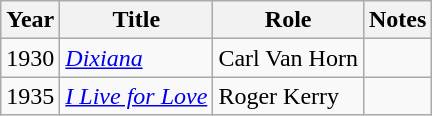<table class="wikitable sortable">
<tr>
<th>Year</th>
<th>Title</th>
<th>Role</th>
<th class="unsortable">Notes</th>
</tr>
<tr>
<td>1930</td>
<td><em><a href='#'>Dixiana</a></em></td>
<td>Carl Van Horn</td>
<td></td>
</tr>
<tr>
<td>1935</td>
<td><em><a href='#'>I Live for Love</a></em></td>
<td>Roger Kerry</td>
<td></td>
</tr>
</table>
